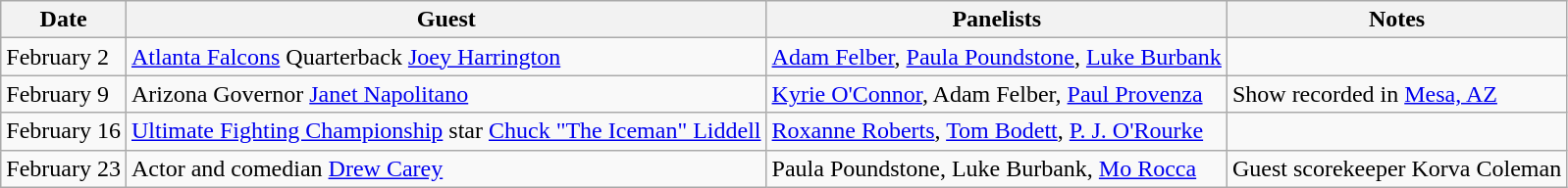<table class="wikitable">
<tr>
<th>Date</th>
<th>Guest</th>
<th>Panelists</th>
<th>Notes</th>
</tr>
<tr>
<td>February 2</td>
<td><a href='#'>Atlanta Falcons</a> Quarterback <a href='#'>Joey Harrington</a></td>
<td><a href='#'>Adam Felber</a>, <a href='#'>Paula Poundstone</a>, <a href='#'>Luke Burbank</a></td>
<td></td>
</tr>
<tr>
<td>February 9</td>
<td>Arizona Governor <a href='#'>Janet Napolitano</a></td>
<td><a href='#'>Kyrie O'Connor</a>, Adam Felber, <a href='#'>Paul Provenza</a></td>
<td>Show recorded in <a href='#'>Mesa, AZ</a> </td>
</tr>
<tr>
<td>February 16</td>
<td><a href='#'>Ultimate Fighting Championship</a> star <a href='#'>Chuck "The Iceman" Liddell</a></td>
<td><a href='#'>Roxanne Roberts</a>, <a href='#'>Tom Bodett</a>, <a href='#'>P. J. O'Rourke</a></td>
<td></td>
</tr>
<tr>
<td>February 23</td>
<td>Actor and comedian <a href='#'>Drew Carey</a></td>
<td>Paula Poundstone, Luke Burbank, <a href='#'>Mo Rocca</a></td>
<td>Guest scorekeeper Korva Coleman</td>
</tr>
</table>
